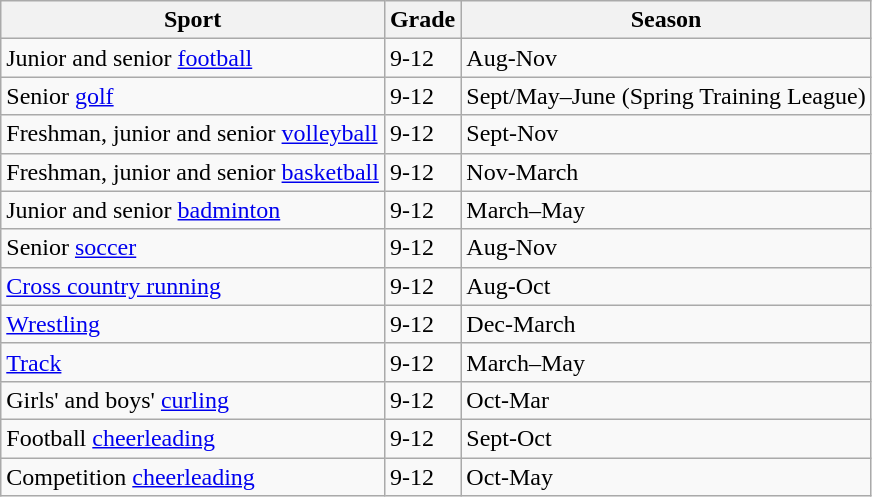<table class="wikitable">
<tr>
<th>Sport</th>
<th>Grade</th>
<th>Season</th>
</tr>
<tr>
<td>Junior and senior <a href='#'>football</a></td>
<td>9-12</td>
<td>Aug-Nov</td>
</tr>
<tr>
<td>Senior <a href='#'>golf</a></td>
<td>9-12</td>
<td>Sept/May–June (Spring Training League)</td>
</tr>
<tr>
<td>Freshman, junior and senior <a href='#'>volleyball</a></td>
<td>9-12</td>
<td>Sept-Nov</td>
</tr>
<tr>
<td>Freshman, junior and senior <a href='#'>basketball</a></td>
<td>9-12</td>
<td>Nov-March</td>
</tr>
<tr>
<td>Junior and senior <a href='#'>badminton</a></td>
<td>9-12</td>
<td>March–May</td>
</tr>
<tr>
<td>Senior <a href='#'>soccer</a></td>
<td>9-12</td>
<td>Aug-Nov</td>
</tr>
<tr>
<td><a href='#'>Cross country running</a></td>
<td>9-12</td>
<td>Aug-Oct</td>
</tr>
<tr>
<td><a href='#'>Wrestling</a></td>
<td>9-12</td>
<td>Dec-March</td>
</tr>
<tr>
<td><a href='#'>Track</a></td>
<td>9-12</td>
<td>March–May</td>
</tr>
<tr>
<td>Girls' and boys' <a href='#'>curling</a></td>
<td>9-12</td>
<td>Oct-Mar</td>
</tr>
<tr>
<td>Football <a href='#'>cheerleading</a></td>
<td>9-12</td>
<td>Sept-Oct</td>
</tr>
<tr>
<td>Competition <a href='#'>cheerleading</a></td>
<td>9-12</td>
<td>Oct-May</td>
</tr>
</table>
